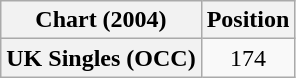<table class="wikitable plainrowheaders" style="text-align:center">
<tr>
<th scope="col">Chart (2004)</th>
<th scope="col">Position</th>
</tr>
<tr>
<th scope="row">UK Singles (OCC)</th>
<td>174</td>
</tr>
</table>
